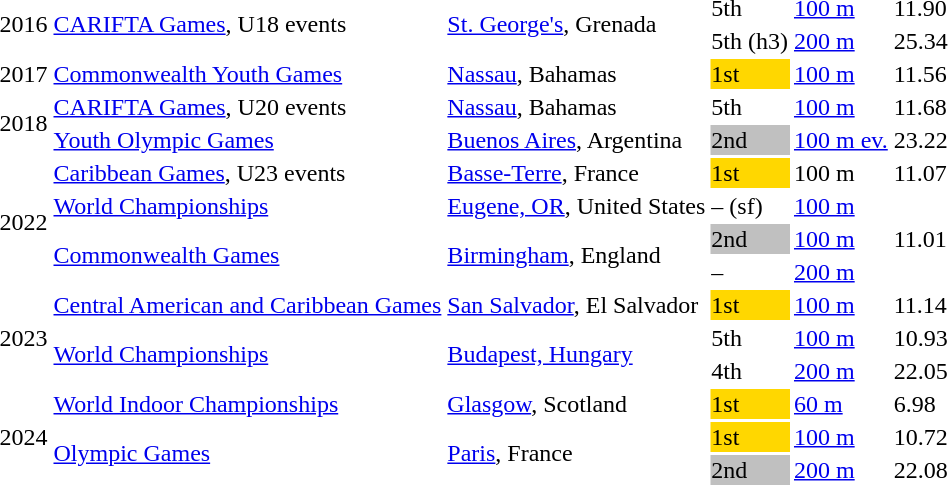<table>
<tr>
<td rowspan=2>2016</td>
<td rowspan=2><a href='#'>CARIFTA Games</a>, U18 events</td>
<td rowspan=2><a href='#'>St. George's</a>, Grenada</td>
<td>5th</td>
<td><a href='#'>100 m</a></td>
<td>11.90</td>
</tr>
<tr>
<td>5th (h3)</td>
<td><a href='#'>200 m</a></td>
<td>25.34</td>
</tr>
<tr>
<td>2017</td>
<td><a href='#'>Commonwealth Youth Games</a></td>
<td><a href='#'>Nassau</a>, Bahamas</td>
<td bgcolor=gold>1st</td>
<td><a href='#'>100 m</a></td>
<td>11.56</td>
</tr>
<tr>
<td rowspan=2>2018</td>
<td><a href='#'>CARIFTA Games</a>, U20 events</td>
<td><a href='#'>Nassau</a>, Bahamas</td>
<td>5th</td>
<td><a href='#'>100 m</a></td>
<td>11.68</td>
</tr>
<tr>
<td><a href='#'>Youth Olympic Games</a></td>
<td><a href='#'>Buenos Aires</a>, Argentina</td>
<td bgcolor=silver>2nd</td>
<td><a href='#'>100 m ev.</a></td>
<td>23.22</td>
</tr>
<tr>
<td rowspan=4>2022</td>
<td><a href='#'>Caribbean Games</a>, U23 events</td>
<td><a href='#'>Basse-Terre</a>, France</td>
<td bgcolor=gold>1st</td>
<td>100 m</td>
<td>11.07</td>
</tr>
<tr>
<td><a href='#'>World Championships</a></td>
<td><a href='#'>Eugene, OR</a>, United States</td>
<td>– (sf)</td>
<td><a href='#'>100 m</a></td>
<td></td>
</tr>
<tr>
<td rowspan=2><a href='#'>Commonwealth Games</a></td>
<td rowspan=2><a href='#'>Birmingham</a>, England</td>
<td bgcolor=silver>2nd</td>
<td><a href='#'>100 m</a></td>
<td>11.01</td>
</tr>
<tr>
<td>–</td>
<td><a href='#'>200 m</a></td>
<td></td>
</tr>
<tr>
<td rowspan=3>2023</td>
<td><a href='#'>Central American and Caribbean Games</a></td>
<td><a href='#'>San Salvador</a>, El Salvador</td>
<td bgcolor=gold>1st</td>
<td><a href='#'>100 m</a></td>
<td>11.14</td>
</tr>
<tr>
<td rowspan=2><a href='#'>World Championships</a></td>
<td rowspan=2><a href='#'>Budapest, Hungary</a></td>
<td>5th</td>
<td><a href='#'>100 m</a></td>
<td>10.93</td>
</tr>
<tr>
<td>4th</td>
<td><a href='#'>200 m</a></td>
<td>22.05</td>
</tr>
<tr>
<td rowspan=3>2024</td>
<td><a href='#'>World Indoor Championships</a></td>
<td><a href='#'>Glasgow</a>, Scotland</td>
<td bgcolor=gold>1st</td>
<td><a href='#'>60 m</a></td>
<td>6.98</td>
</tr>
<tr>
<td rowspan=2><a href='#'>Olympic Games</a></td>
<td rowspan=2><a href='#'>Paris</a>, France</td>
<td bgcolor=gold>1st</td>
<td><a href='#'>100 m</a></td>
<td>10.72 <strong></strong></td>
</tr>
<tr>
<td bgcolor=silver>2nd</td>
<td><a href='#'>200 m</a></td>
<td>22.08</td>
</tr>
</table>
